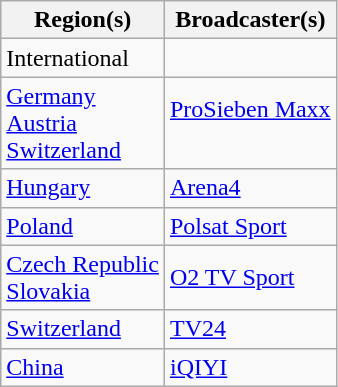<table class="wikitable">
<tr>
<th>Region(s)</th>
<th>Broadcaster(s)</th>
</tr>
<tr>
<td>International</td>
<td></td>
</tr>
<tr>
<td> <a href='#'>Germany</a><br> <a href='#'>Austria</a><br> <a href='#'>Switzerland</a></td>
<td><a href='#'>ProSieben Maxx</a><br><br></td>
</tr>
<tr>
<td> <a href='#'>Hungary</a></td>
<td><a href='#'>Arena4</a></td>
</tr>
<tr>
<td> <a href='#'>Poland</a></td>
<td><a href='#'>Polsat Sport</a></td>
</tr>
<tr>
<td> <a href='#'>Czech Republic</a><br> <a href='#'>Slovakia</a></td>
<td><a href='#'>O2 TV Sport</a></td>
</tr>
<tr>
<td> <a href='#'>Switzerland</a></td>
<td><a href='#'>TV24</a></td>
</tr>
<tr>
<td> <a href='#'>China</a></td>
<td><a href='#'>iQIYI</a></td>
</tr>
</table>
